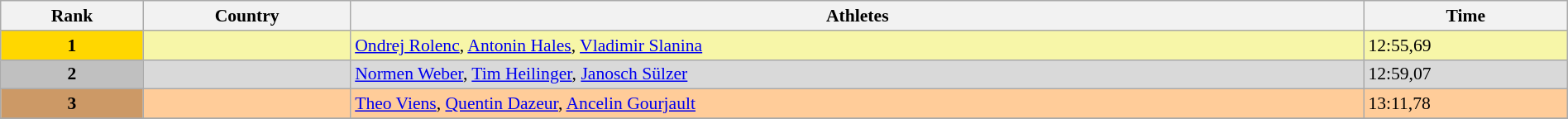<table class="wikitable" width=100% style="font-size:90%; text-align:left;">
<tr>
<th>Rank</th>
<th>Country</th>
<th>Athletes</th>
<th>Time</th>
</tr>
<tr align="center" valign="top" bgcolor="#F7F6A8">
<th style="background:#ffd700;">1</th>
<td align="left"></td>
<td align="left"><a href='#'>Ondrej Rolenc</a>, <a href='#'>Antonin Hales</a>, <a href='#'>Vladimir Slanina</a></td>
<td align="left">12:55,69</td>
</tr>
<tr align="center" valign="top" bgcolor="#D9D9D9">
<th style="background:#c0c0c0;">2</th>
<td align="left"></td>
<td align="left"><a href='#'>Normen Weber</a>, <a href='#'>Tim Heilinger</a>, <a href='#'>Janosch Sülzer</a></td>
<td align="left">12:59,07</td>
</tr>
<tr align="center" valign="top" bgcolor="#FFCC99">
<th style="background:#cc9966;">3</th>
<td align="left"></td>
<td align="left"><a href='#'>Theo Viens</a>, <a href='#'>Quentin Dazeur</a>, <a href='#'>Ancelin Gourjault</a></td>
<td align="left">13:11,78</td>
</tr>
<tr align="center" valign="top" bgcolor="#FFFFFF">
</tr>
</table>
